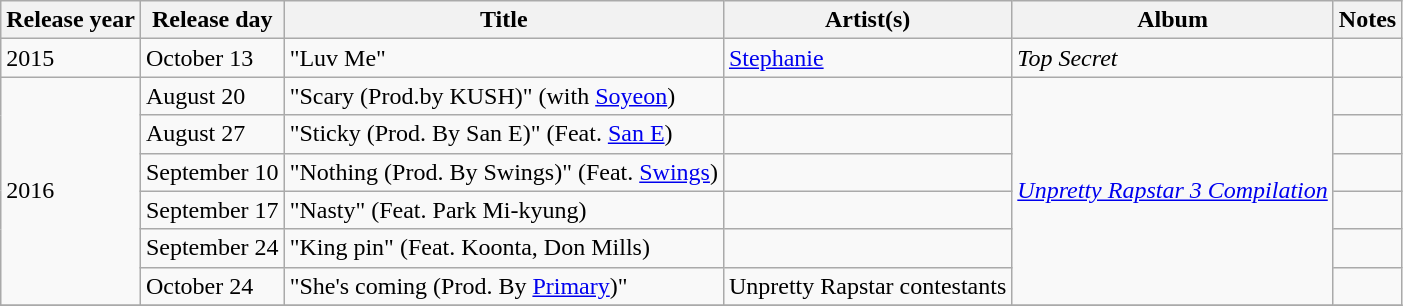<table class="wikitable">
<tr>
<th>Release year</th>
<th>Release day</th>
<th>Title</th>
<th>Artist(s)</th>
<th>Album</th>
<th>Notes</th>
</tr>
<tr>
<td rowspan="1">2015</td>
<td>October 13</td>
<td>"Luv Me"</td>
<td><a href='#'>Stephanie</a></td>
<td><em>Top Secret</em></td>
<td></td>
</tr>
<tr>
<td rowspan="6">2016</td>
<td>August 20</td>
<td>"Scary (Prod.by KUSH)" (with <a href='#'>Soyeon</a>) </td>
<td></td>
<td rowspan="6"><em><a href='#'>Unpretty Rapstar 3 Compilation</a></em></td>
<td></td>
</tr>
<tr>
<td>August 27</td>
<td>"Sticky (Prod. By San E)" (Feat. <a href='#'>San E</a>)</td>
<td></td>
<td></td>
</tr>
<tr>
<td>September 10</td>
<td>"Nothing (Prod. By Swings)" (Feat. <a href='#'>Swings</a>)</td>
<td></td>
<td></td>
</tr>
<tr>
<td>September 17</td>
<td>"Nasty" (Feat. Park Mi-kyung)</td>
<td></td>
<td></td>
</tr>
<tr>
<td>September 24</td>
<td>"King pin" (Feat. Koonta, Don Mills)</td>
<td></td>
<td></td>
</tr>
<tr>
<td>October 24</td>
<td>"She's coming (Prod. By <a href='#'>Primary</a>)"</td>
<td>Unpretty Rapstar contestants</td>
<td></td>
</tr>
<tr>
</tr>
</table>
